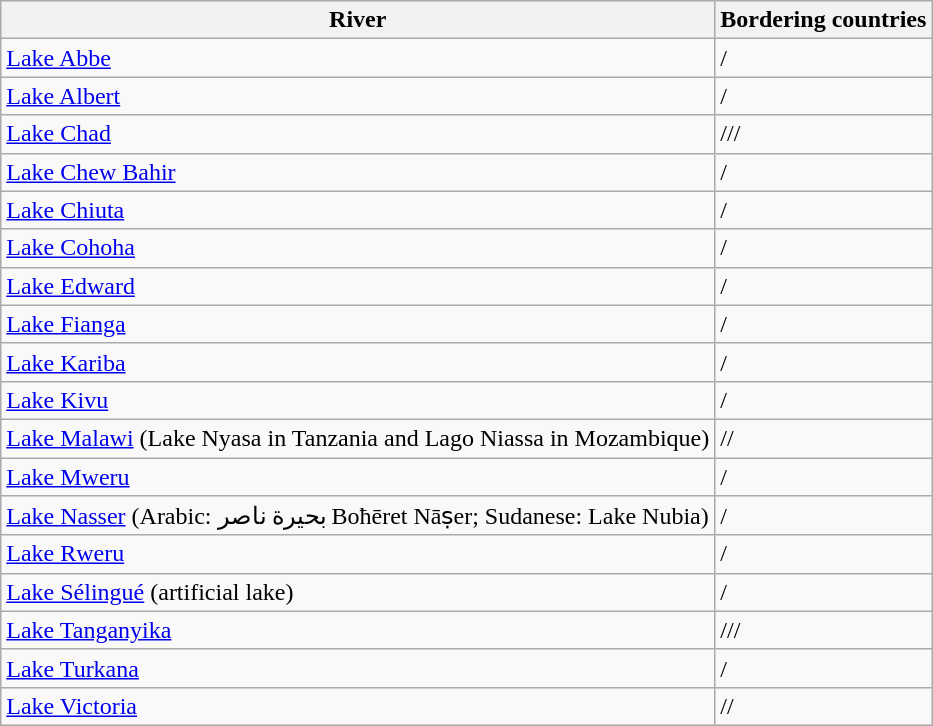<table class="wikitable sortable">
<tr>
<th>River</th>
<th>Bordering countries</th>
</tr>
<tr>
<td><a href='#'>Lake Abbe</a></td>
<td>/</td>
</tr>
<tr>
<td><a href='#'>Lake Albert</a></td>
<td>/</td>
</tr>
<tr>
<td><a href='#'>Lake Chad</a></td>
<td>///</td>
</tr>
<tr>
<td><a href='#'>Lake Chew Bahir</a></td>
<td>/</td>
</tr>
<tr>
<td><a href='#'>Lake Chiuta</a></td>
<td>/</td>
</tr>
<tr>
<td><a href='#'>Lake Cohoha</a></td>
<td>/</td>
</tr>
<tr>
<td><a href='#'>Lake Edward</a></td>
<td>/</td>
</tr>
<tr>
<td><a href='#'>Lake Fianga</a></td>
<td>/</td>
</tr>
<tr>
<td><a href='#'>Lake Kariba</a></td>
<td>/</td>
</tr>
<tr>
<td><a href='#'>Lake Kivu</a></td>
<td>/</td>
</tr>
<tr>
<td><a href='#'>Lake Malawi</a> (Lake Nyasa in Tanzania and Lago Niassa in Mozambique)</td>
<td>//</td>
</tr>
<tr>
<td><a href='#'>Lake Mweru</a></td>
<td>/</td>
</tr>
<tr>
<td><a href='#'>Lake Nasser</a> (Arabic: بحيرة ناصر Boħēret Nāṣer; Sudanese: Lake Nubia)</td>
<td>/</td>
</tr>
<tr>
<td><a href='#'>Lake Rweru</a></td>
<td>/</td>
</tr>
<tr>
<td><a href='#'>Lake Sélingué</a> (artificial lake)</td>
<td>/</td>
</tr>
<tr>
<td><a href='#'>Lake Tanganyika</a></td>
<td>///</td>
</tr>
<tr>
<td><a href='#'>Lake Turkana</a></td>
<td>/</td>
</tr>
<tr>
<td><a href='#'>Lake Victoria</a></td>
<td>//</td>
</tr>
</table>
